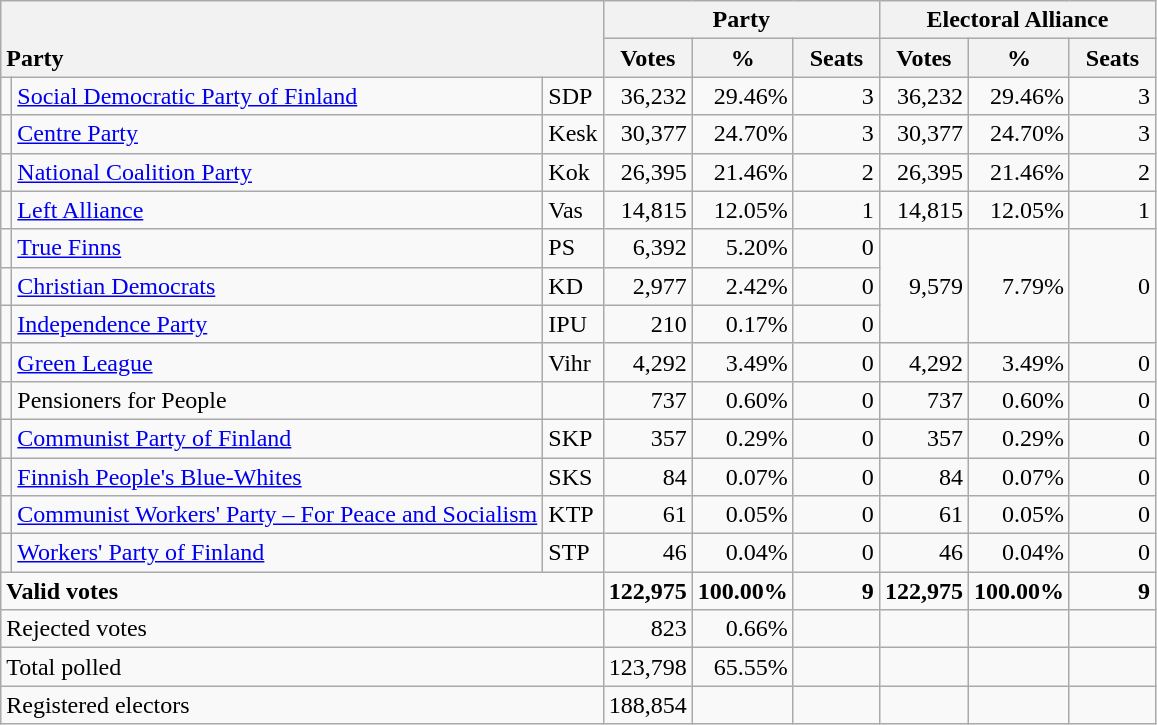<table class="wikitable" border="1" style="text-align:right;">
<tr>
<th style="text-align:left;" valign=bottom rowspan=2 colspan=3>Party</th>
<th colspan=3>Party</th>
<th colspan=3>Electoral Alliance</th>
</tr>
<tr>
<th align=center valign=bottom width="50">Votes</th>
<th align=center valign=bottom width="50">%</th>
<th align=center valign=bottom width="50">Seats</th>
<th align=center valign=bottom width="50">Votes</th>
<th align=center valign=bottom width="50">%</th>
<th align=center valign=bottom width="50">Seats</th>
</tr>
<tr>
<td></td>
<td align=left style="white-space: nowrap;"><a href='#'>Social Democratic Party of Finland</a></td>
<td align=left>SDP</td>
<td>36,232</td>
<td>29.46%</td>
<td>3</td>
<td>36,232</td>
<td>29.46%</td>
<td>3</td>
</tr>
<tr>
<td></td>
<td align=left><a href='#'>Centre Party</a></td>
<td align=left>Kesk</td>
<td>30,377</td>
<td>24.70%</td>
<td>3</td>
<td>30,377</td>
<td>24.70%</td>
<td>3</td>
</tr>
<tr>
<td></td>
<td align=left><a href='#'>National Coalition Party</a></td>
<td align=left>Kok</td>
<td>26,395</td>
<td>21.46%</td>
<td>2</td>
<td>26,395</td>
<td>21.46%</td>
<td>2</td>
</tr>
<tr>
<td></td>
<td align=left><a href='#'>Left Alliance</a></td>
<td align=left>Vas</td>
<td>14,815</td>
<td>12.05%</td>
<td>1</td>
<td>14,815</td>
<td>12.05%</td>
<td>1</td>
</tr>
<tr>
<td></td>
<td align=left><a href='#'>True Finns</a></td>
<td align=left>PS</td>
<td>6,392</td>
<td>5.20%</td>
<td>0</td>
<td rowspan=3>9,579</td>
<td rowspan=3>7.79%</td>
<td rowspan=3>0</td>
</tr>
<tr>
<td></td>
<td align=left><a href='#'>Christian Democrats</a></td>
<td align=left>KD</td>
<td>2,977</td>
<td>2.42%</td>
<td>0</td>
</tr>
<tr>
<td></td>
<td align=left><a href='#'>Independence Party</a></td>
<td align=left>IPU</td>
<td>210</td>
<td>0.17%</td>
<td>0</td>
</tr>
<tr>
<td></td>
<td align=left><a href='#'>Green League</a></td>
<td align=left>Vihr</td>
<td>4,292</td>
<td>3.49%</td>
<td>0</td>
<td>4,292</td>
<td>3.49%</td>
<td>0</td>
</tr>
<tr>
<td></td>
<td align=left>Pensioners for People</td>
<td align=left></td>
<td>737</td>
<td>0.60%</td>
<td>0</td>
<td>737</td>
<td>0.60%</td>
<td>0</td>
</tr>
<tr>
<td></td>
<td align=left><a href='#'>Communist Party of Finland</a></td>
<td align=left>SKP</td>
<td>357</td>
<td>0.29%</td>
<td>0</td>
<td>357</td>
<td>0.29%</td>
<td>0</td>
</tr>
<tr>
<td></td>
<td align=left><a href='#'>Finnish People's Blue-Whites</a></td>
<td align=left>SKS</td>
<td>84</td>
<td>0.07%</td>
<td>0</td>
<td>84</td>
<td>0.07%</td>
<td>0</td>
</tr>
<tr>
<td></td>
<td align=left><a href='#'>Communist Workers' Party – For Peace and Socialism</a></td>
<td align=left>KTP</td>
<td>61</td>
<td>0.05%</td>
<td>0</td>
<td>61</td>
<td>0.05%</td>
<td>0</td>
</tr>
<tr>
<td></td>
<td align=left><a href='#'>Workers' Party of Finland</a></td>
<td align=left>STP</td>
<td>46</td>
<td>0.04%</td>
<td>0</td>
<td>46</td>
<td>0.04%</td>
<td>0</td>
</tr>
<tr style="font-weight:bold">
<td align=left colspan=3>Valid votes</td>
<td>122,975</td>
<td>100.00%</td>
<td>9</td>
<td>122,975</td>
<td>100.00%</td>
<td>9</td>
</tr>
<tr>
<td align=left colspan=3>Rejected votes</td>
<td>823</td>
<td>0.66%</td>
<td></td>
<td></td>
<td></td>
<td></td>
</tr>
<tr>
<td align=left colspan=3>Total polled</td>
<td>123,798</td>
<td>65.55%</td>
<td></td>
<td></td>
<td></td>
<td></td>
</tr>
<tr>
<td align=left colspan=3>Registered electors</td>
<td>188,854</td>
<td></td>
<td></td>
<td></td>
<td></td>
<td></td>
</tr>
</table>
